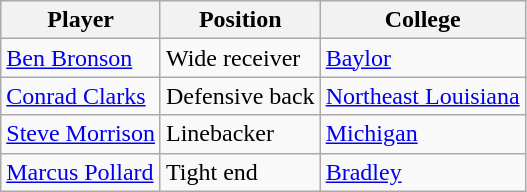<table class="wikitable">
<tr>
<th>Player</th>
<th>Position</th>
<th>College</th>
</tr>
<tr>
<td><a href='#'>Ben Bronson</a></td>
<td>Wide receiver</td>
<td><a href='#'>Baylor</a></td>
</tr>
<tr>
<td><a href='#'>Conrad Clarks</a></td>
<td>Defensive back</td>
<td><a href='#'>Northeast Louisiana</a></td>
</tr>
<tr>
<td><a href='#'>Steve Morrison</a></td>
<td>Linebacker</td>
<td><a href='#'>Michigan</a></td>
</tr>
<tr>
<td><a href='#'>Marcus Pollard</a></td>
<td>Tight end</td>
<td><a href='#'>Bradley</a></td>
</tr>
</table>
